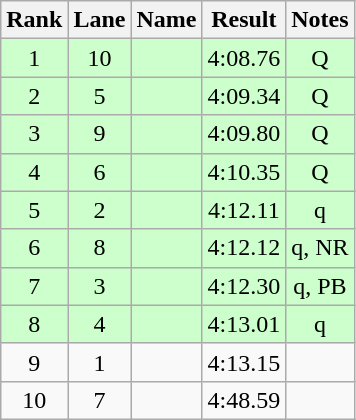<table class="wikitable" style="text-align:center">
<tr>
<th>Rank</th>
<th>Lane</th>
<th>Name</th>
<th>Result</th>
<th>Notes</th>
</tr>
<tr bgcolor=ccffcc>
<td>1</td>
<td>10</td>
<td align="left"></td>
<td>4:08.76</td>
<td>Q</td>
</tr>
<tr bgcolor=ccffcc>
<td>2</td>
<td>5</td>
<td align="left"></td>
<td>4:09.34</td>
<td>Q</td>
</tr>
<tr bgcolor=ccffcc>
<td>3</td>
<td>9</td>
<td align="left"></td>
<td>4:09.80</td>
<td>Q</td>
</tr>
<tr bgcolor=ccffcc>
<td>4</td>
<td>6</td>
<td align="left"></td>
<td>4:10.35</td>
<td>Q</td>
</tr>
<tr bgcolor=ccffcc>
<td>5</td>
<td>2</td>
<td align="left"></td>
<td>4:12.11</td>
<td>q</td>
</tr>
<tr bgcolor=ccffcc>
<td>6</td>
<td>8</td>
<td align="left"></td>
<td>4:12.12</td>
<td>q, NR</td>
</tr>
<tr bgcolor=ccffcc>
<td>7</td>
<td>3</td>
<td align="left"></td>
<td>4:12.30</td>
<td>q, PB</td>
</tr>
<tr bgcolor=ccffcc>
<td>8</td>
<td>4</td>
<td align="left"></td>
<td>4:13.01</td>
<td>q</td>
</tr>
<tr>
<td>9</td>
<td>1</td>
<td align="left"></td>
<td>4:13.15</td>
<td></td>
</tr>
<tr>
<td>10</td>
<td>7</td>
<td align="left"></td>
<td>4:48.59</td>
<td></td>
</tr>
</table>
